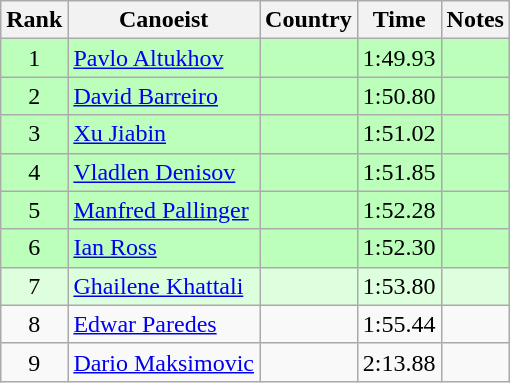<table class="wikitable" style="text-align:center">
<tr>
<th>Rank</th>
<th>Canoeist</th>
<th>Country</th>
<th>Time</th>
<th>Notes</th>
</tr>
<tr bgcolor=bbffbb>
<td>1</td>
<td align="left"><a href='#'>Pavlo Altukhov</a></td>
<td align="left"></td>
<td>1:49.93</td>
<td></td>
</tr>
<tr bgcolor=bbffbb>
<td>2</td>
<td align="left"><a href='#'>David Barreiro</a></td>
<td align="left"></td>
<td>1:50.80</td>
<td></td>
</tr>
<tr bgcolor=bbffbb>
<td>3</td>
<td align="left"><a href='#'>Xu Jiabin</a></td>
<td align="left"></td>
<td>1:51.02</td>
<td></td>
</tr>
<tr bgcolor=bbffbb>
<td>4</td>
<td align="left"><a href='#'>Vladlen Denisov</a></td>
<td align="left"></td>
<td>1:51.85</td>
<td></td>
</tr>
<tr bgcolor=bbffbb>
<td>5</td>
<td align="left"><a href='#'>Manfred Pallinger</a></td>
<td align="left"></td>
<td>1:52.28</td>
<td></td>
</tr>
<tr bgcolor=bbffbb>
<td>6</td>
<td align="left"><a href='#'>Ian Ross</a></td>
<td align="left"></td>
<td>1:52.30</td>
<td></td>
</tr>
<tr bgcolor=ddffdd>
<td>7</td>
<td align="left"><a href='#'>Ghailene Khattali</a></td>
<td align="left"></td>
<td>1:53.80</td>
<td></td>
</tr>
<tr>
<td>8</td>
<td align="left"><a href='#'>Edwar Paredes</a></td>
<td align="left"></td>
<td>1:55.44</td>
<td></td>
</tr>
<tr>
<td>9</td>
<td align="left"><a href='#'>Dario Maksimovic</a></td>
<td align="left"></td>
<td>2:13.88</td>
<td></td>
</tr>
</table>
